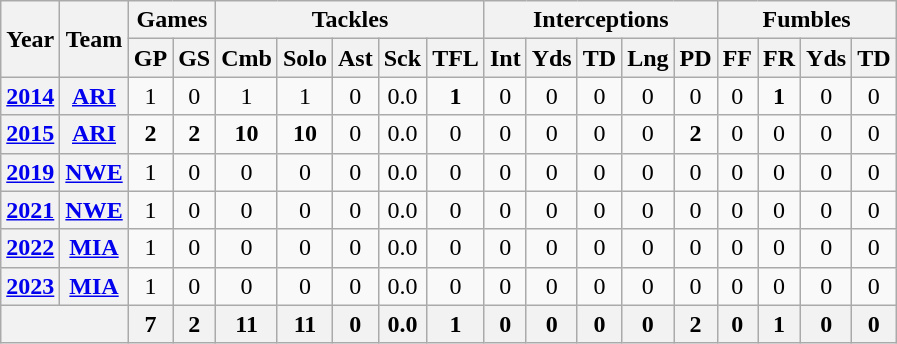<table class="wikitable" style="text-align:center">
<tr>
<th rowspan="2">Year</th>
<th rowspan="2">Team</th>
<th colspan="2">Games</th>
<th colspan="5">Tackles</th>
<th colspan="5">Interceptions</th>
<th colspan="4">Fumbles</th>
</tr>
<tr>
<th>GP</th>
<th>GS</th>
<th>Cmb</th>
<th>Solo</th>
<th>Ast</th>
<th>Sck</th>
<th>TFL</th>
<th>Int</th>
<th>Yds</th>
<th>TD</th>
<th>Lng</th>
<th>PD</th>
<th>FF</th>
<th>FR</th>
<th>Yds</th>
<th>TD</th>
</tr>
<tr>
<th><a href='#'>2014</a></th>
<th><a href='#'>ARI</a></th>
<td>1</td>
<td>0</td>
<td>1</td>
<td>1</td>
<td>0</td>
<td>0.0</td>
<td><strong>1</strong></td>
<td>0</td>
<td>0</td>
<td>0</td>
<td>0</td>
<td>0</td>
<td>0</td>
<td><strong>1</strong></td>
<td>0</td>
<td>0</td>
</tr>
<tr>
<th><a href='#'>2015</a></th>
<th><a href='#'>ARI</a></th>
<td><strong>2</strong></td>
<td><strong>2</strong></td>
<td><strong>10</strong></td>
<td><strong>10</strong></td>
<td>0</td>
<td>0.0</td>
<td>0</td>
<td>0</td>
<td>0</td>
<td>0</td>
<td>0</td>
<td><strong>2</strong></td>
<td>0</td>
<td>0</td>
<td>0</td>
<td>0</td>
</tr>
<tr>
<th><a href='#'>2019</a></th>
<th><a href='#'>NWE</a></th>
<td>1</td>
<td>0</td>
<td>0</td>
<td>0</td>
<td>0</td>
<td>0.0</td>
<td>0</td>
<td>0</td>
<td>0</td>
<td>0</td>
<td>0</td>
<td>0</td>
<td>0</td>
<td>0</td>
<td>0</td>
<td>0</td>
</tr>
<tr>
<th><a href='#'>2021</a></th>
<th><a href='#'>NWE</a></th>
<td>1</td>
<td>0</td>
<td>0</td>
<td>0</td>
<td>0</td>
<td>0.0</td>
<td>0</td>
<td>0</td>
<td>0</td>
<td>0</td>
<td>0</td>
<td>0</td>
<td>0</td>
<td>0</td>
<td>0</td>
<td>0</td>
</tr>
<tr>
<th><a href='#'>2022</a></th>
<th><a href='#'>MIA</a></th>
<td>1</td>
<td>0</td>
<td>0</td>
<td>0</td>
<td>0</td>
<td>0.0</td>
<td>0</td>
<td>0</td>
<td>0</td>
<td>0</td>
<td>0</td>
<td>0</td>
<td>0</td>
<td>0</td>
<td>0</td>
<td>0</td>
</tr>
<tr>
<th><a href='#'>2023</a></th>
<th><a href='#'>MIA</a></th>
<td>1</td>
<td>0</td>
<td>0</td>
<td>0</td>
<td>0</td>
<td>0.0</td>
<td>0</td>
<td>0</td>
<td>0</td>
<td>0</td>
<td>0</td>
<td>0</td>
<td>0</td>
<td>0</td>
<td>0</td>
<td>0</td>
</tr>
<tr>
<th colspan="2"></th>
<th>7</th>
<th>2</th>
<th>11</th>
<th>11</th>
<th>0</th>
<th>0.0</th>
<th>1</th>
<th>0</th>
<th>0</th>
<th>0</th>
<th>0</th>
<th>2</th>
<th>0</th>
<th>1</th>
<th>0</th>
<th>0</th>
</tr>
</table>
